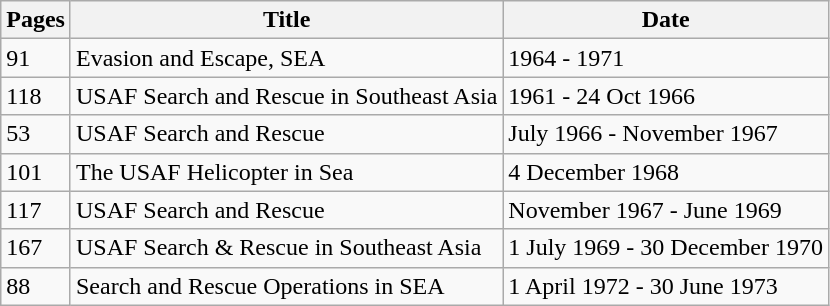<table class="wikitable">
<tr>
<th>Pages</th>
<th>Title</th>
<th>Date</th>
</tr>
<tr>
<td>91</td>
<td>Evasion and Escape, SEA</td>
<td>1964 - 1971</td>
</tr>
<tr>
<td>118</td>
<td>USAF Search and Rescue in Southeast Asia</td>
<td>1961 - 24 Oct 1966</td>
</tr>
<tr>
<td>53</td>
<td>USAF Search and Rescue</td>
<td>July 1966 - November 1967</td>
</tr>
<tr>
<td>101</td>
<td>The USAF Helicopter in Sea</td>
<td>4 December 1968</td>
</tr>
<tr>
<td>117</td>
<td>USAF Search and Rescue</td>
<td>November 1967 - June 1969</td>
</tr>
<tr>
<td>167</td>
<td>USAF Search & Rescue in Southeast Asia</td>
<td>1 July 1969 - 30 December 1970</td>
</tr>
<tr>
<td>88</td>
<td>Search and Rescue Operations in SEA</td>
<td>1 April 1972 - 30 June 1973</td>
</tr>
</table>
